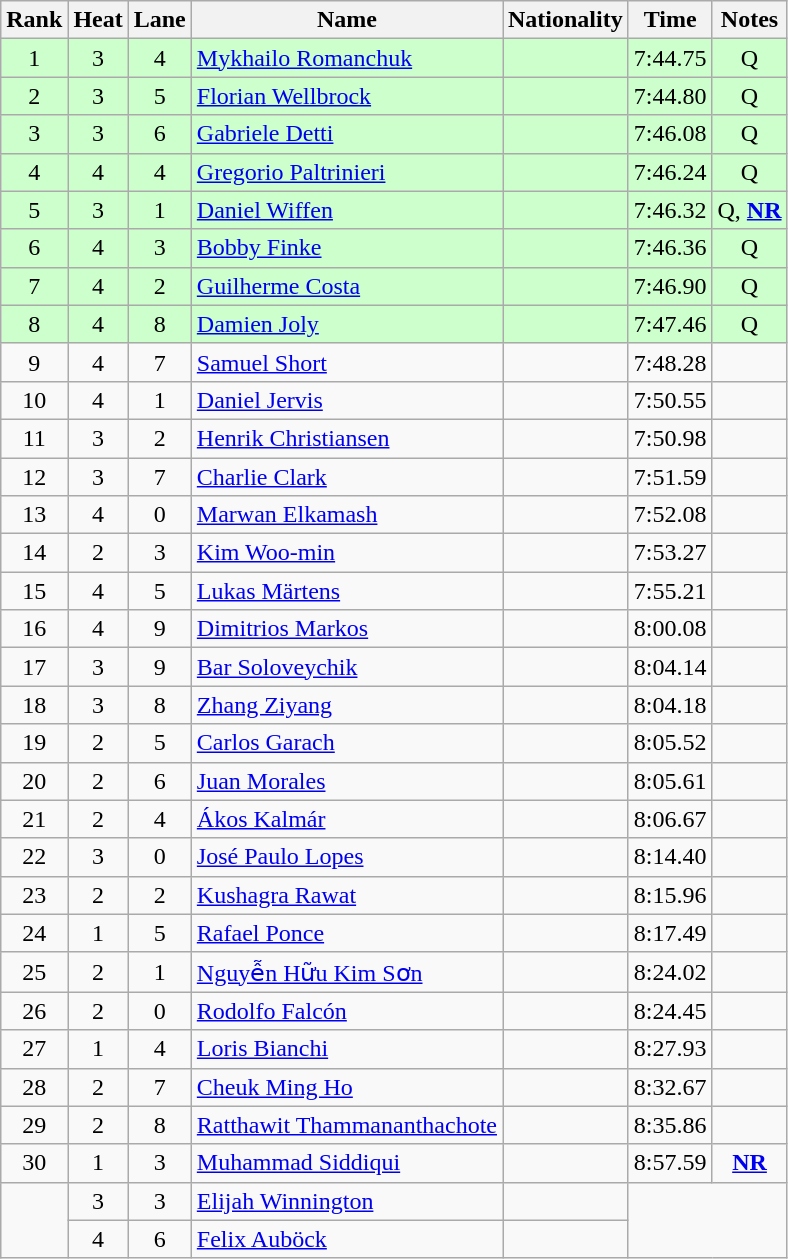<table class="wikitable sortable" style="text-align:center">
<tr>
<th>Rank</th>
<th>Heat</th>
<th>Lane</th>
<th>Name</th>
<th>Nationality</th>
<th>Time</th>
<th>Notes</th>
</tr>
<tr bgcolor=ccffcc>
<td>1</td>
<td>3</td>
<td>4</td>
<td align=left><a href='#'>Mykhailo Romanchuk</a></td>
<td align=left></td>
<td>7:44.75</td>
<td>Q</td>
</tr>
<tr bgcolor=ccffcc>
<td>2</td>
<td>3</td>
<td>5</td>
<td align=left><a href='#'>Florian Wellbrock</a></td>
<td align=left></td>
<td>7:44.80</td>
<td>Q</td>
</tr>
<tr bgcolor=ccffcc>
<td>3</td>
<td>3</td>
<td>6</td>
<td align=left><a href='#'>Gabriele Detti</a></td>
<td align=left></td>
<td>7:46.08</td>
<td>Q</td>
</tr>
<tr bgcolor=ccffcc>
<td>4</td>
<td>4</td>
<td>4</td>
<td align=left><a href='#'>Gregorio Paltrinieri</a></td>
<td align=left></td>
<td>7:46.24</td>
<td>Q</td>
</tr>
<tr bgcolor=ccffcc>
<td>5</td>
<td>3</td>
<td>1</td>
<td align=left><a href='#'>Daniel Wiffen</a></td>
<td align=left></td>
<td>7:46.32</td>
<td>Q,  <strong><a href='#'>NR</a></strong></td>
</tr>
<tr bgcolor=ccffcc>
<td>6</td>
<td>4</td>
<td>3</td>
<td align=left><a href='#'>Bobby Finke</a></td>
<td align=left></td>
<td>7:46.36</td>
<td>Q</td>
</tr>
<tr bgcolor=ccffcc>
<td>7</td>
<td>4</td>
<td>2</td>
<td align=left><a href='#'>Guilherme Costa</a></td>
<td align=left></td>
<td>7:46.90</td>
<td>Q</td>
</tr>
<tr bgcolor=ccffcc>
<td>8</td>
<td>4</td>
<td>8</td>
<td align=left><a href='#'>Damien Joly</a></td>
<td align=left></td>
<td>7:47.46</td>
<td>Q</td>
</tr>
<tr>
<td>9</td>
<td>4</td>
<td>7</td>
<td align=left><a href='#'>Samuel Short</a></td>
<td align=left></td>
<td>7:48.28</td>
<td></td>
</tr>
<tr>
<td>10</td>
<td>4</td>
<td>1</td>
<td align=left><a href='#'>Daniel Jervis</a></td>
<td align=left></td>
<td>7:50.55</td>
<td></td>
</tr>
<tr>
<td>11</td>
<td>3</td>
<td>2</td>
<td align=left><a href='#'>Henrik Christiansen</a></td>
<td align=left></td>
<td>7:50.98</td>
<td></td>
</tr>
<tr>
<td>12</td>
<td>3</td>
<td>7</td>
<td align=left><a href='#'>Charlie Clark</a></td>
<td align=left></td>
<td>7:51.59</td>
<td></td>
</tr>
<tr>
<td>13</td>
<td>4</td>
<td>0</td>
<td align=left><a href='#'>Marwan Elkamash</a></td>
<td align=left></td>
<td>7:52.08</td>
<td></td>
</tr>
<tr>
<td>14</td>
<td>2</td>
<td>3</td>
<td align=left><a href='#'>Kim Woo-min</a></td>
<td align=left></td>
<td>7:53.27</td>
<td></td>
</tr>
<tr>
<td>15</td>
<td>4</td>
<td>5</td>
<td align=left><a href='#'>Lukas Märtens</a></td>
<td align=left></td>
<td>7:55.21</td>
<td></td>
</tr>
<tr>
<td>16</td>
<td>4</td>
<td>9</td>
<td align=left><a href='#'>Dimitrios Markos</a></td>
<td align=left></td>
<td>8:00.08</td>
<td></td>
</tr>
<tr>
<td>17</td>
<td>3</td>
<td>9</td>
<td align=left><a href='#'>Bar Soloveychik</a></td>
<td align=left></td>
<td>8:04.14</td>
<td></td>
</tr>
<tr>
<td>18</td>
<td>3</td>
<td>8</td>
<td align=left><a href='#'>Zhang Ziyang</a></td>
<td align=left></td>
<td>8:04.18</td>
<td></td>
</tr>
<tr>
<td>19</td>
<td>2</td>
<td>5</td>
<td align=left><a href='#'>Carlos Garach</a></td>
<td align=left></td>
<td>8:05.52</td>
<td></td>
</tr>
<tr>
<td>20</td>
<td>2</td>
<td>6</td>
<td align=left><a href='#'>Juan Morales</a></td>
<td align=left></td>
<td>8:05.61</td>
<td></td>
</tr>
<tr>
<td>21</td>
<td>2</td>
<td>4</td>
<td align=left><a href='#'>Ákos Kalmár</a></td>
<td align=left></td>
<td>8:06.67</td>
<td></td>
</tr>
<tr>
<td>22</td>
<td>3</td>
<td>0</td>
<td align=left><a href='#'>José Paulo Lopes</a></td>
<td align=left></td>
<td>8:14.40</td>
<td></td>
</tr>
<tr>
<td>23</td>
<td>2</td>
<td>2</td>
<td align=left><a href='#'>Kushagra Rawat</a></td>
<td align=left></td>
<td>8:15.96</td>
<td></td>
</tr>
<tr>
<td>24</td>
<td>1</td>
<td>5</td>
<td align=left><a href='#'>Rafael Ponce</a></td>
<td align=left></td>
<td>8:17.49</td>
<td></td>
</tr>
<tr>
<td>25</td>
<td>2</td>
<td>1</td>
<td align=left><a href='#'>Nguyễn Hữu Kim Sơn</a></td>
<td align=left></td>
<td>8:24.02</td>
<td></td>
</tr>
<tr>
<td>26</td>
<td>2</td>
<td>0</td>
<td align=left><a href='#'>Rodolfo Falcón</a></td>
<td align=left></td>
<td>8:24.45</td>
<td></td>
</tr>
<tr>
<td>27</td>
<td>1</td>
<td>4</td>
<td align=left><a href='#'>Loris Bianchi</a></td>
<td align=left></td>
<td>8:27.93</td>
<td></td>
</tr>
<tr>
<td>28</td>
<td>2</td>
<td>7</td>
<td align=left><a href='#'>Cheuk Ming Ho</a></td>
<td align=left></td>
<td>8:32.67</td>
<td></td>
</tr>
<tr>
<td>29</td>
<td>2</td>
<td>8</td>
<td align=left><a href='#'>Ratthawit Thammananthachote</a></td>
<td align=left></td>
<td>8:35.86</td>
<td></td>
</tr>
<tr>
<td>30</td>
<td>1</td>
<td>3</td>
<td align=left><a href='#'>Muhammad Siddiqui</a></td>
<td align=left></td>
<td>8:57.59</td>
<td><strong><a href='#'>NR</a></strong></td>
</tr>
<tr>
<td rowspan=2></td>
<td>3</td>
<td>3</td>
<td align=left><a href='#'>Elijah Winnington</a></td>
<td align=left></td>
<td colspan=2 rowspan=2></td>
</tr>
<tr>
<td>4</td>
<td>6</td>
<td align=left><a href='#'>Felix Auböck</a></td>
<td align=left></td>
</tr>
</table>
